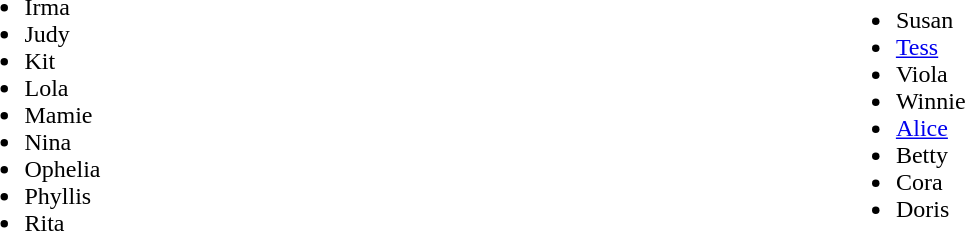<table width="90%">
<tr>
<td><br><ul><li>Irma</li><li>Judy</li><li>Kit</li><li>Lola</li><li>Mamie</li><li>Nina</li><li>Ophelia</li><li>Phyllis</li><li>Rita</li></ul></td>
<td><br><ul><li>Susan</li><li><a href='#'>Tess</a></li><li>Viola</li><li>Winnie</li><li><a href='#'>Alice</a></li><li>Betty</li><li>Cora</li><li>Doris</li></ul></td>
</tr>
</table>
